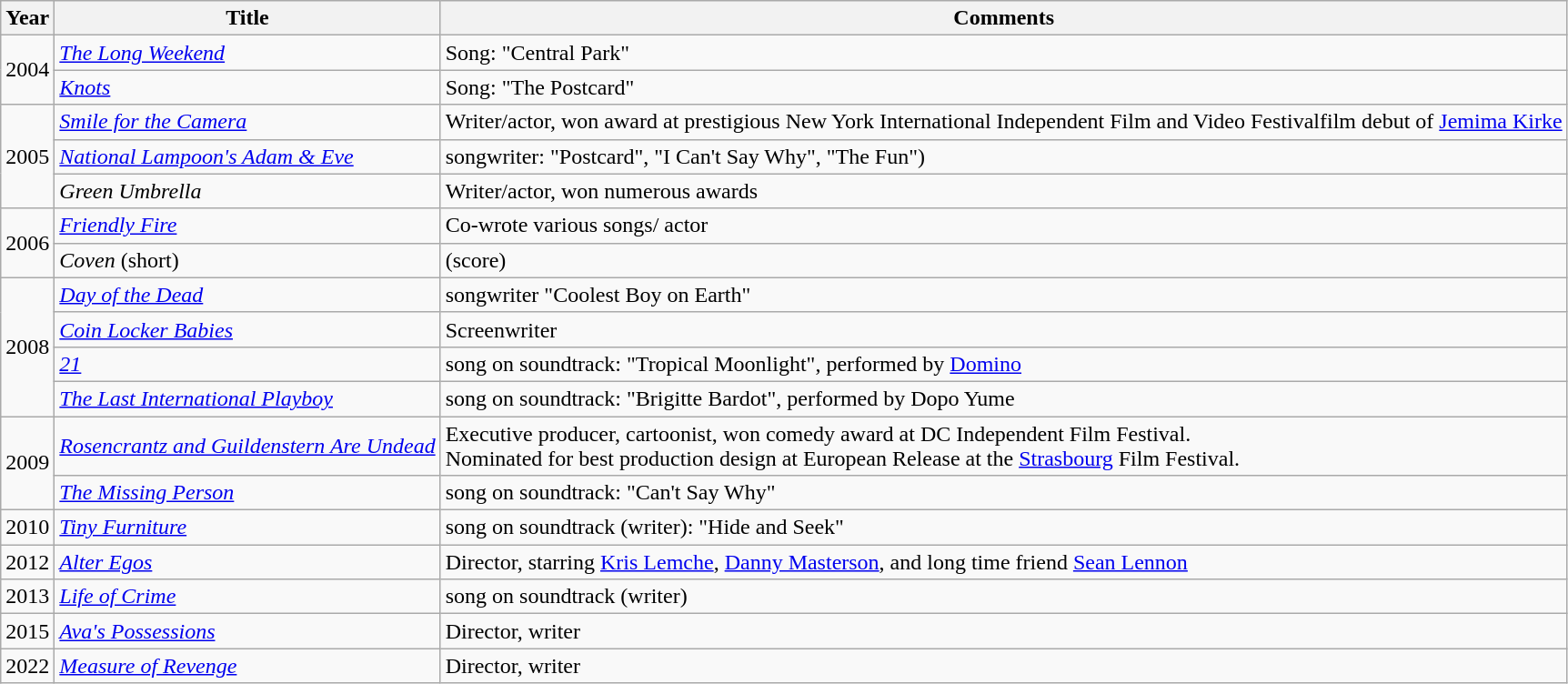<table class="wikitable">
<tr>
<th>Year</th>
<th>Title</th>
<th>Comments</th>
</tr>
<tr>
<td rowspan="2">2004</td>
<td><em><a href='#'>The Long Weekend</a></em></td>
<td>Song: "Central Park"</td>
</tr>
<tr>
<td><em><a href='#'>Knots</a></em></td>
<td>Song: "The Postcard"</td>
</tr>
<tr>
<td rowspan="3">2005</td>
<td><em><a href='#'>Smile for the Camera</a></em></td>
<td>Writer/actor, won award at prestigious New York International Independent Film and Video Festivalfilm debut of <a href='#'>Jemima Kirke</a></td>
</tr>
<tr>
<td><em><a href='#'>National Lampoon's Adam & Eve</a></em></td>
<td>songwriter: "Postcard", "I Can't Say Why", "The Fun")</td>
</tr>
<tr>
<td><em>Green Umbrella</em></td>
<td>Writer/actor, won numerous awards</td>
</tr>
<tr>
<td rowspan="2">2006</td>
<td><em><a href='#'>Friendly Fire</a></em></td>
<td>Co-wrote various songs/ actor</td>
</tr>
<tr>
<td><em>Coven</em> (short)</td>
<td>(score)</td>
</tr>
<tr>
<td rowspan="4">2008</td>
<td><em><a href='#'>Day of the Dead</a></em></td>
<td>songwriter "Coolest Boy on Earth"</td>
</tr>
<tr>
<td><em><a href='#'>Coin Locker Babies</a></em></td>
<td>Screenwriter</td>
</tr>
<tr>
<td><em><a href='#'>21</a></em></td>
<td>song on soundtrack: "Tropical Moonlight", performed by <a href='#'>Domino</a></td>
</tr>
<tr>
<td><em><a href='#'>The Last International Playboy</a></em></td>
<td>song on soundtrack: "Brigitte Bardot", performed by Dopo Yume</td>
</tr>
<tr>
<td rowspan="2">2009</td>
<td><em><a href='#'>Rosencrantz and Guildenstern Are Undead</a></em></td>
<td>Executive producer, cartoonist, won comedy award at DC Independent Film Festival.<br>Nominated for best production design at European Release at the <a href='#'>Strasbourg</a> Film Festival.</td>
</tr>
<tr>
<td><em><a href='#'>The Missing Person</a></em></td>
<td>song on soundtrack: "Can't Say Why"</td>
</tr>
<tr>
<td>2010</td>
<td><em><a href='#'>Tiny Furniture</a></em></td>
<td>song on soundtrack (writer): "Hide and Seek"</td>
</tr>
<tr>
<td>2012</td>
<td><em><a href='#'>Alter Egos</a></em></td>
<td>Director, starring <a href='#'>Kris Lemche</a>, <a href='#'>Danny Masterson</a>, and long time friend <a href='#'>Sean Lennon</a></td>
</tr>
<tr>
<td>2013</td>
<td><em><a href='#'>Life of Crime</a></em></td>
<td>song on soundtrack (writer)</td>
</tr>
<tr>
<td>2015</td>
<td><em><a href='#'>Ava's Possessions</a></em></td>
<td>Director, writer</td>
</tr>
<tr>
<td>2022</td>
<td><em><a href='#'>Measure of Revenge</a></em></td>
<td>Director, writer</td>
</tr>
</table>
